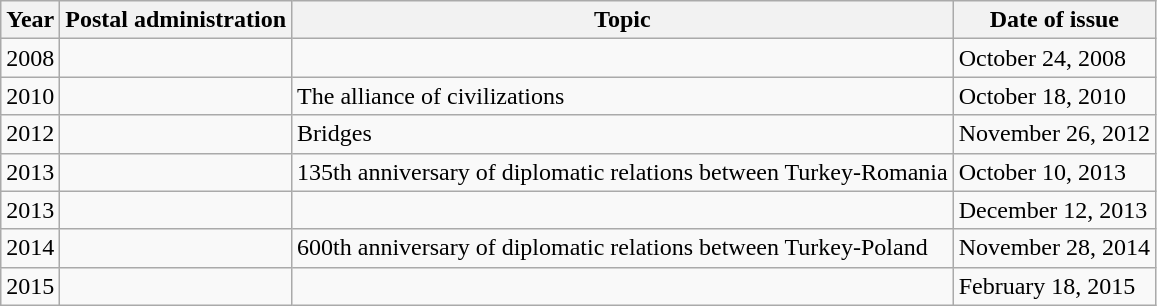<table class="wikitable">
<tr>
<th>Year</th>
<th>Postal administration</th>
<th>Topic</th>
<th>Date of issue</th>
</tr>
<tr>
<td>2008</td>
<td></td>
<td></td>
<td>October 24, 2008</td>
</tr>
<tr>
<td>2010</td>
<td></td>
<td>The alliance of civilizations</td>
<td>October 18, 2010</td>
</tr>
<tr>
<td>2012</td>
<td></td>
<td>Bridges</td>
<td>November 26, 2012</td>
</tr>
<tr>
<td>2013</td>
<td></td>
<td>135th anniversary of diplomatic relations between Turkey-Romania</td>
<td>October 10, 2013</td>
</tr>
<tr>
<td>2013</td>
<td></td>
<td></td>
<td>December 12, 2013</td>
</tr>
<tr>
<td>2014</td>
<td></td>
<td>600th anniversary of diplomatic relations between Turkey-Poland</td>
<td>November 28, 2014</td>
</tr>
<tr>
<td>2015</td>
<td></td>
<td></td>
<td>February 18, 2015</td>
</tr>
</table>
